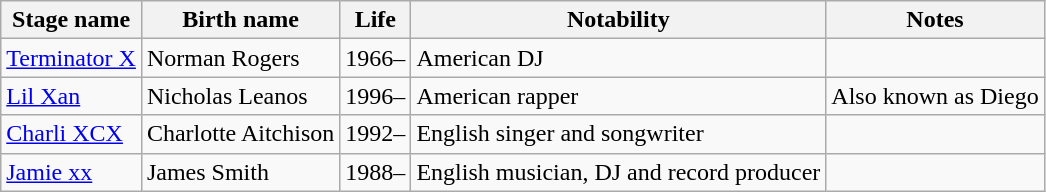<table class="wikitable sortable">
<tr>
<th>Stage name</th>
<th>Birth name</th>
<th>Life</th>
<th>Notability</th>
<th>Notes</th>
</tr>
<tr>
<td><a href='#'>Terminator X</a></td>
<td>Norman Rogers</td>
<td>1966–</td>
<td>American DJ</td>
<td></td>
</tr>
<tr>
<td><a href='#'>Lil Xan</a></td>
<td>Nicholas Leanos</td>
<td>1996–</td>
<td>American rapper</td>
<td>Also known as Diego</td>
</tr>
<tr>
<td><a href='#'>Charli XCX</a></td>
<td>Charlotte Aitchison</td>
<td>1992–</td>
<td>English singer and songwriter</td>
<td></td>
</tr>
<tr>
<td><a href='#'>Jamie xx</a></td>
<td>James Smith</td>
<td>1988–</td>
<td>English musician, DJ and record producer</td>
<td></td>
</tr>
</table>
